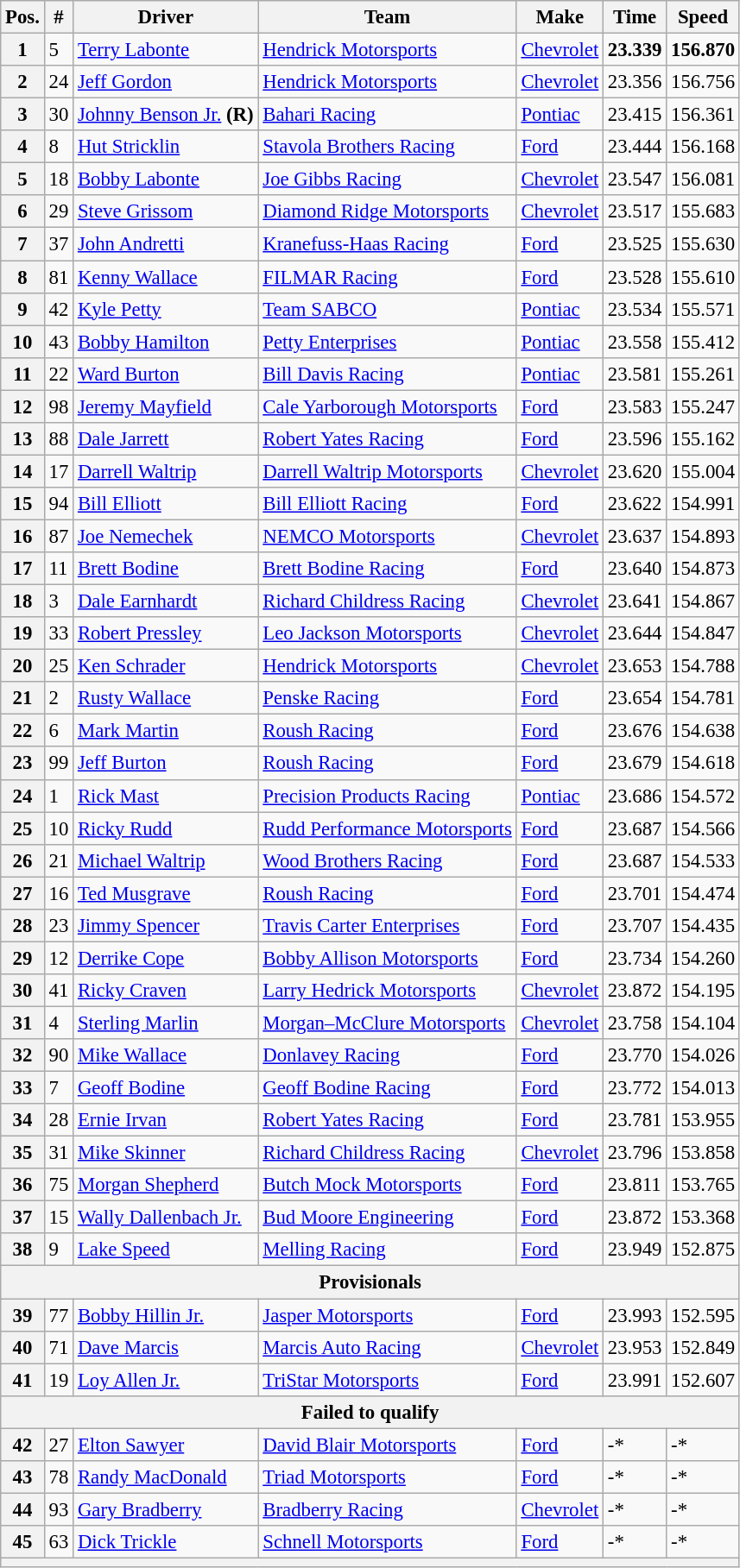<table class="wikitable" style="font-size:95%">
<tr>
<th>Pos.</th>
<th>#</th>
<th>Driver</th>
<th>Team</th>
<th>Make</th>
<th>Time</th>
<th>Speed</th>
</tr>
<tr>
<th>1</th>
<td>5</td>
<td><a href='#'>Terry Labonte</a></td>
<td><a href='#'>Hendrick Motorsports</a></td>
<td><a href='#'>Chevrolet</a></td>
<td><strong>23.339</strong></td>
<td><strong>156.870</strong></td>
</tr>
<tr>
<th>2</th>
<td>24</td>
<td><a href='#'>Jeff Gordon</a></td>
<td><a href='#'>Hendrick Motorsports</a></td>
<td><a href='#'>Chevrolet</a></td>
<td>23.356</td>
<td>156.756</td>
</tr>
<tr>
<th>3</th>
<td>30</td>
<td><a href='#'>Johnny Benson Jr.</a> <strong>(R)</strong></td>
<td><a href='#'>Bahari Racing</a></td>
<td><a href='#'>Pontiac</a></td>
<td>23.415</td>
<td>156.361</td>
</tr>
<tr>
<th>4</th>
<td>8</td>
<td><a href='#'>Hut Stricklin</a></td>
<td><a href='#'>Stavola Brothers Racing</a></td>
<td><a href='#'>Ford</a></td>
<td>23.444</td>
<td>156.168</td>
</tr>
<tr>
<th>5</th>
<td>18</td>
<td><a href='#'>Bobby Labonte</a></td>
<td><a href='#'>Joe Gibbs Racing</a></td>
<td><a href='#'>Chevrolet</a></td>
<td>23.547</td>
<td>156.081</td>
</tr>
<tr>
<th>6</th>
<td>29</td>
<td><a href='#'>Steve Grissom</a></td>
<td><a href='#'>Diamond Ridge Motorsports</a></td>
<td><a href='#'>Chevrolet</a></td>
<td>23.517</td>
<td>155.683</td>
</tr>
<tr>
<th>7</th>
<td>37</td>
<td><a href='#'>John Andretti</a></td>
<td><a href='#'>Kranefuss-Haas Racing</a></td>
<td><a href='#'>Ford</a></td>
<td>23.525</td>
<td>155.630</td>
</tr>
<tr>
<th>8</th>
<td>81</td>
<td><a href='#'>Kenny Wallace</a></td>
<td><a href='#'>FILMAR Racing</a></td>
<td><a href='#'>Ford</a></td>
<td>23.528</td>
<td>155.610</td>
</tr>
<tr>
<th>9</th>
<td>42</td>
<td><a href='#'>Kyle Petty</a></td>
<td><a href='#'>Team SABCO</a></td>
<td><a href='#'>Pontiac</a></td>
<td>23.534</td>
<td>155.571</td>
</tr>
<tr>
<th>10</th>
<td>43</td>
<td><a href='#'>Bobby Hamilton</a></td>
<td><a href='#'>Petty Enterprises</a></td>
<td><a href='#'>Pontiac</a></td>
<td>23.558</td>
<td>155.412</td>
</tr>
<tr>
<th>11</th>
<td>22</td>
<td><a href='#'>Ward Burton</a></td>
<td><a href='#'>Bill Davis Racing</a></td>
<td><a href='#'>Pontiac</a></td>
<td>23.581</td>
<td>155.261</td>
</tr>
<tr>
<th>12</th>
<td>98</td>
<td><a href='#'>Jeremy Mayfield</a></td>
<td><a href='#'>Cale Yarborough Motorsports</a></td>
<td><a href='#'>Ford</a></td>
<td>23.583</td>
<td>155.247</td>
</tr>
<tr>
<th>13</th>
<td>88</td>
<td><a href='#'>Dale Jarrett</a></td>
<td><a href='#'>Robert Yates Racing</a></td>
<td><a href='#'>Ford</a></td>
<td>23.596</td>
<td>155.162</td>
</tr>
<tr>
<th>14</th>
<td>17</td>
<td><a href='#'>Darrell Waltrip</a></td>
<td><a href='#'>Darrell Waltrip Motorsports</a></td>
<td><a href='#'>Chevrolet</a></td>
<td>23.620</td>
<td>155.004</td>
</tr>
<tr>
<th>15</th>
<td>94</td>
<td><a href='#'>Bill Elliott</a></td>
<td><a href='#'>Bill Elliott Racing</a></td>
<td><a href='#'>Ford</a></td>
<td>23.622</td>
<td>154.991</td>
</tr>
<tr>
<th>16</th>
<td>87</td>
<td><a href='#'>Joe Nemechek</a></td>
<td><a href='#'>NEMCO Motorsports</a></td>
<td><a href='#'>Chevrolet</a></td>
<td>23.637</td>
<td>154.893</td>
</tr>
<tr>
<th>17</th>
<td>11</td>
<td><a href='#'>Brett Bodine</a></td>
<td><a href='#'>Brett Bodine Racing</a></td>
<td><a href='#'>Ford</a></td>
<td>23.640</td>
<td>154.873</td>
</tr>
<tr>
<th>18</th>
<td>3</td>
<td><a href='#'>Dale Earnhardt</a></td>
<td><a href='#'>Richard Childress Racing</a></td>
<td><a href='#'>Chevrolet</a></td>
<td>23.641</td>
<td>154.867</td>
</tr>
<tr>
<th>19</th>
<td>33</td>
<td><a href='#'>Robert Pressley</a></td>
<td><a href='#'>Leo Jackson Motorsports</a></td>
<td><a href='#'>Chevrolet</a></td>
<td>23.644</td>
<td>154.847</td>
</tr>
<tr>
<th>20</th>
<td>25</td>
<td><a href='#'>Ken Schrader</a></td>
<td><a href='#'>Hendrick Motorsports</a></td>
<td><a href='#'>Chevrolet</a></td>
<td>23.653</td>
<td>154.788</td>
</tr>
<tr>
<th>21</th>
<td>2</td>
<td><a href='#'>Rusty Wallace</a></td>
<td><a href='#'>Penske Racing</a></td>
<td><a href='#'>Ford</a></td>
<td>23.654</td>
<td>154.781</td>
</tr>
<tr>
<th>22</th>
<td>6</td>
<td><a href='#'>Mark Martin</a></td>
<td><a href='#'>Roush Racing</a></td>
<td><a href='#'>Ford</a></td>
<td>23.676</td>
<td>154.638</td>
</tr>
<tr>
<th>23</th>
<td>99</td>
<td><a href='#'>Jeff Burton</a></td>
<td><a href='#'>Roush Racing</a></td>
<td><a href='#'>Ford</a></td>
<td>23.679</td>
<td>154.618</td>
</tr>
<tr>
<th>24</th>
<td>1</td>
<td><a href='#'>Rick Mast</a></td>
<td><a href='#'>Precision Products Racing</a></td>
<td><a href='#'>Pontiac</a></td>
<td>23.686</td>
<td>154.572</td>
</tr>
<tr>
<th>25</th>
<td>10</td>
<td><a href='#'>Ricky Rudd</a></td>
<td><a href='#'>Rudd Performance Motorsports</a></td>
<td><a href='#'>Ford</a></td>
<td>23.687</td>
<td>154.566</td>
</tr>
<tr>
<th>26</th>
<td>21</td>
<td><a href='#'>Michael Waltrip</a></td>
<td><a href='#'>Wood Brothers Racing</a></td>
<td><a href='#'>Ford</a></td>
<td>23.687</td>
<td>154.533</td>
</tr>
<tr>
<th>27</th>
<td>16</td>
<td><a href='#'>Ted Musgrave</a></td>
<td><a href='#'>Roush Racing</a></td>
<td><a href='#'>Ford</a></td>
<td>23.701</td>
<td>154.474</td>
</tr>
<tr>
<th>28</th>
<td>23</td>
<td><a href='#'>Jimmy Spencer</a></td>
<td><a href='#'>Travis Carter Enterprises</a></td>
<td><a href='#'>Ford</a></td>
<td>23.707</td>
<td>154.435</td>
</tr>
<tr>
<th>29</th>
<td>12</td>
<td><a href='#'>Derrike Cope</a></td>
<td><a href='#'>Bobby Allison Motorsports</a></td>
<td><a href='#'>Ford</a></td>
<td>23.734</td>
<td>154.260</td>
</tr>
<tr>
<th>30</th>
<td>41</td>
<td><a href='#'>Ricky Craven</a></td>
<td><a href='#'>Larry Hedrick Motorsports</a></td>
<td><a href='#'>Chevrolet</a></td>
<td>23.872</td>
<td>154.195</td>
</tr>
<tr>
<th>31</th>
<td>4</td>
<td><a href='#'>Sterling Marlin</a></td>
<td><a href='#'>Morgan–McClure Motorsports</a></td>
<td><a href='#'>Chevrolet</a></td>
<td>23.758</td>
<td>154.104</td>
</tr>
<tr>
<th>32</th>
<td>90</td>
<td><a href='#'>Mike Wallace</a></td>
<td><a href='#'>Donlavey Racing</a></td>
<td><a href='#'>Ford</a></td>
<td>23.770</td>
<td>154.026</td>
</tr>
<tr>
<th>33</th>
<td>7</td>
<td><a href='#'>Geoff Bodine</a></td>
<td><a href='#'>Geoff Bodine Racing</a></td>
<td><a href='#'>Ford</a></td>
<td>23.772</td>
<td>154.013</td>
</tr>
<tr>
<th>34</th>
<td>28</td>
<td><a href='#'>Ernie Irvan</a></td>
<td><a href='#'>Robert Yates Racing</a></td>
<td><a href='#'>Ford</a></td>
<td>23.781</td>
<td>153.955</td>
</tr>
<tr>
<th>35</th>
<td>31</td>
<td><a href='#'>Mike Skinner</a></td>
<td><a href='#'>Richard Childress Racing</a></td>
<td><a href='#'>Chevrolet</a></td>
<td>23.796</td>
<td>153.858</td>
</tr>
<tr>
<th>36</th>
<td>75</td>
<td><a href='#'>Morgan Shepherd</a></td>
<td><a href='#'>Butch Mock Motorsports</a></td>
<td><a href='#'>Ford</a></td>
<td>23.811</td>
<td>153.765</td>
</tr>
<tr>
<th>37</th>
<td>15</td>
<td><a href='#'>Wally Dallenbach Jr.</a></td>
<td><a href='#'>Bud Moore Engineering</a></td>
<td><a href='#'>Ford</a></td>
<td>23.872</td>
<td>153.368</td>
</tr>
<tr>
<th>38</th>
<td>9</td>
<td><a href='#'>Lake Speed</a></td>
<td><a href='#'>Melling Racing</a></td>
<td><a href='#'>Ford</a></td>
<td>23.949</td>
<td>152.875</td>
</tr>
<tr>
<th colspan="7">Provisionals</th>
</tr>
<tr>
<th>39</th>
<td>77</td>
<td><a href='#'>Bobby Hillin Jr.</a></td>
<td><a href='#'>Jasper Motorsports</a></td>
<td><a href='#'>Ford</a></td>
<td>23.993</td>
<td>152.595</td>
</tr>
<tr>
<th>40</th>
<td>71</td>
<td><a href='#'>Dave Marcis</a></td>
<td><a href='#'>Marcis Auto Racing</a></td>
<td><a href='#'>Chevrolet</a></td>
<td>23.953</td>
<td>152.849</td>
</tr>
<tr>
<th>41</th>
<td>19</td>
<td><a href='#'>Loy Allen Jr.</a></td>
<td><a href='#'>TriStar Motorsports</a></td>
<td><a href='#'>Ford</a></td>
<td>23.991</td>
<td>152.607</td>
</tr>
<tr>
<th colspan="7">Failed to qualify</th>
</tr>
<tr>
<th>42</th>
<td>27</td>
<td><a href='#'>Elton Sawyer</a></td>
<td><a href='#'>David Blair Motorsports</a></td>
<td><a href='#'>Ford</a></td>
<td>-*</td>
<td>-*</td>
</tr>
<tr>
<th>43</th>
<td>78</td>
<td><a href='#'>Randy MacDonald</a></td>
<td><a href='#'>Triad Motorsports</a></td>
<td><a href='#'>Ford</a></td>
<td>-*</td>
<td>-*</td>
</tr>
<tr>
<th>44</th>
<td>93</td>
<td><a href='#'>Gary Bradberry</a></td>
<td><a href='#'>Bradberry Racing</a></td>
<td><a href='#'>Chevrolet</a></td>
<td>-*</td>
<td>-*</td>
</tr>
<tr>
<th>45</th>
<td>63</td>
<td><a href='#'>Dick Trickle</a></td>
<td><a href='#'>Schnell Motorsports</a></td>
<td><a href='#'>Ford</a></td>
<td>-*</td>
<td>-*</td>
</tr>
<tr>
<th colspan="7"></th>
</tr>
</table>
